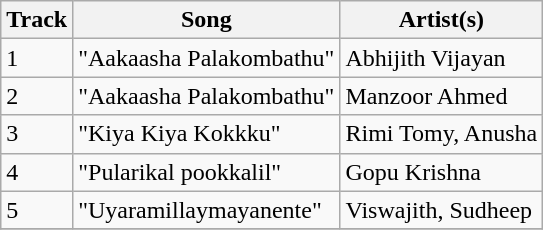<table class="wikitable">
<tr>
<th>Track</th>
<th>Song</th>
<th>Artist(s)</th>
</tr>
<tr>
<td>1</td>
<td>"Aakaasha Palakombathu"</td>
<td>Abhijith Vijayan</td>
</tr>
<tr>
<td>2</td>
<td>"Aakaasha Palakombathu"</td>
<td>Manzoor Ahmed</td>
</tr>
<tr>
<td>3</td>
<td>"Kiya Kiya Kokkku"</td>
<td>Rimi Tomy, Anusha</td>
</tr>
<tr>
<td>4</td>
<td>"Pularikal pookkalil"</td>
<td>Gopu Krishna</td>
</tr>
<tr>
<td>5</td>
<td>"Uyaramillaymayanente"</td>
<td>Viswajith, Sudheep</td>
</tr>
<tr>
</tr>
</table>
